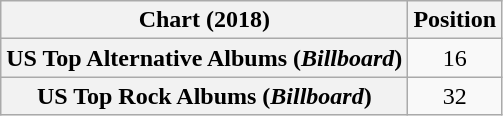<table class="wikitable plainrowheaders sortable" style="text-align:center">
<tr>
<th scope="col">Chart (2018)</th>
<th scope="col">Position</th>
</tr>
<tr>
<th scope="row">US Top Alternative Albums (<em>Billboard</em>)</th>
<td>16</td>
</tr>
<tr>
<th scope="row">US Top Rock Albums (<em>Billboard</em>)</th>
<td>32</td>
</tr>
</table>
